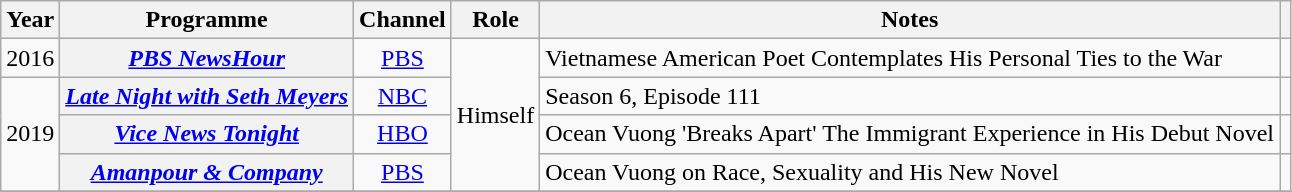<table class= "wikitable plainrowheaders sortable">
<tr>
<th scope="col">Year</th>
<th scope="col">Programme</th>
<th scope="col">Channel</th>
<th scope="col">Role</th>
<th scope="col" class="unsortable">Notes</th>
<th scope="col" class="unsortable"></th>
</tr>
<tr>
<td style="text-align: center;">2016</td>
<th scope="row"><em><a href='#'>PBS NewsHour</a></em></th>
<td style="text-align: center;"><a href='#'>PBS</a></td>
<td rowspan="4">Himself</td>
<td>Vietnamese American Poet Contemplates His Personal Ties to the War</td>
<td style="text-align: center;"></td>
</tr>
<tr>
<td style="text-align: center;" rowspan="3">2019</td>
<th scope="row"><em><a href='#'>Late Night with Seth Meyers</a></em></th>
<td style="text-align: center;"><a href='#'>NBC</a></td>
<td>Season 6, Episode 111</td>
<td style="text-align: center;"></td>
</tr>
<tr>
<th scope="row"><em><a href='#'>Vice News Tonight</a></em></th>
<td style="text-align: center;"><a href='#'>HBO</a></td>
<td>Ocean Vuong 'Breaks Apart' The Immigrant Experience in His Debut Novel</td>
<td style="text-align: center;"></td>
</tr>
<tr>
<th scope="row"><em><a href='#'>Amanpour & Company</a></em></th>
<td style="text-align: center;"><a href='#'>PBS</a></td>
<td>Ocean Vuong on Race, Sexuality and His New Novel</td>
<td style="text-align: center;"></td>
</tr>
<tr>
</tr>
</table>
